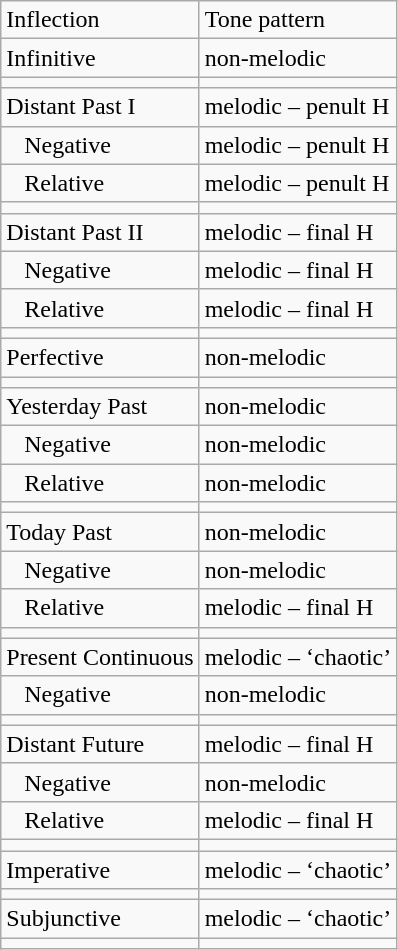<table class="wikitable">
<tr>
<td>Inflection</td>
<td>Tone pattern</td>
</tr>
<tr>
<td>Infinitive</td>
<td>non-melodic</td>
</tr>
<tr>
<td></td>
<td></td>
</tr>
<tr>
<td>Distant Past I</td>
<td>melodic – penult H</td>
</tr>
<tr>
<td>   Negative</td>
<td>melodic – penult H</td>
</tr>
<tr>
<td>   Relative</td>
<td>melodic – penult H</td>
</tr>
<tr>
<td></td>
<td></td>
</tr>
<tr>
<td>Distant Past II</td>
<td>melodic – final H</td>
</tr>
<tr>
<td>   Negative</td>
<td>melodic – final H</td>
</tr>
<tr>
<td>   Relative</td>
<td>melodic – final H</td>
</tr>
<tr>
<td></td>
<td></td>
</tr>
<tr>
<td>Perfective</td>
<td>non-melodic</td>
</tr>
<tr>
<td></td>
<td></td>
</tr>
<tr>
<td>Yesterday Past</td>
<td>non-melodic</td>
</tr>
<tr>
<td>   Negative</td>
<td>non-melodic</td>
</tr>
<tr>
<td>   Relative</td>
<td>non-melodic</td>
</tr>
<tr>
<td></td>
<td></td>
</tr>
<tr>
<td>Today Past</td>
<td>non-melodic</td>
</tr>
<tr>
<td>   Negative</td>
<td>non-melodic</td>
</tr>
<tr>
<td>   Relative</td>
<td>melodic – final H</td>
</tr>
<tr>
<td></td>
<td></td>
</tr>
<tr>
<td>Present Continuous</td>
<td>melodic – ‘chaotic’</td>
</tr>
<tr>
<td>   Negative</td>
<td>non-melodic</td>
</tr>
<tr>
<td></td>
<td></td>
</tr>
<tr>
<td>Distant Future</td>
<td>melodic – final H</td>
</tr>
<tr>
<td>   Negative</td>
<td>non-melodic</td>
</tr>
<tr>
<td>   Relative</td>
<td>melodic – final H</td>
</tr>
<tr>
<td></td>
<td></td>
</tr>
<tr>
<td>Imperative</td>
<td>melodic – ‘chaotic’</td>
</tr>
<tr>
<td></td>
<td></td>
</tr>
<tr>
<td>Subjunctive</td>
<td>melodic – ‘chaotic’</td>
</tr>
<tr>
<td></td>
<td></td>
</tr>
</table>
